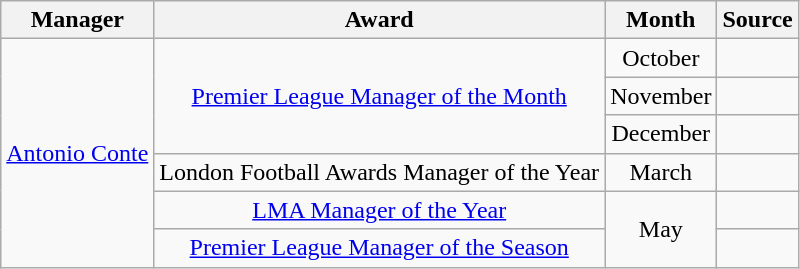<table class="wikitable sortable" style="text-align:center">
<tr>
<th>Manager</th>
<th>Award</th>
<th>Month</th>
<th>Source</th>
</tr>
<tr>
<td rowspan=6> <a href='#'>Antonio Conte</a></td>
<td rowspan=3><a href='#'>Premier League Manager of the Month</a></td>
<td>October</td>
<td></td>
</tr>
<tr>
<td>November</td>
<td></td>
</tr>
<tr>
<td>December</td>
<td></td>
</tr>
<tr>
<td>London Football Awards Manager of the Year</td>
<td>March</td>
<td></td>
</tr>
<tr>
<td><a href='#'>LMA Manager of the Year</a></td>
<td rowspan=2>May</td>
<td></td>
</tr>
<tr>
<td><a href='#'>Premier League Manager of the Season</a></td>
<td></td>
</tr>
</table>
